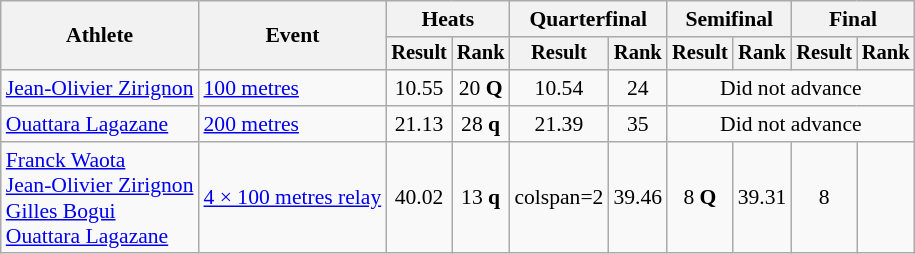<table class="wikitable" style="font-size:90%">
<tr>
<th rowspan="2">Athlete</th>
<th rowspan="2">Event</th>
<th colspan="2">Heats</th>
<th colspan="2">Quarterfinal</th>
<th colspan="2">Semifinal</th>
<th colspan="2">Final</th>
</tr>
<tr style="font-size:95%">
<th>Result</th>
<th>Rank</th>
<th>Result</th>
<th>Rank</th>
<th>Result</th>
<th>Rank</th>
<th>Result</th>
<th>Rank</th>
</tr>
<tr align=center>
<td align=left><a href='#'>Jean-Olivier Zirignon</a></td>
<td align=left><a href='#'>100 metres</a></td>
<td>10.55</td>
<td>20 <strong>Q</strong></td>
<td>10.54</td>
<td>24</td>
<td colspan=4>Did not advance</td>
</tr>
<tr align=center>
<td align=left><a href='#'>Ouattara Lagazane</a></td>
<td align=left><a href='#'>200 metres</a></td>
<td>21.13</td>
<td>28 <strong>q</strong></td>
<td>21.39</td>
<td>35</td>
<td colspan=4>Did not advance</td>
</tr>
<tr align=center>
<td align=left><a href='#'>Franck Waota</a><br><a href='#'>Jean-Olivier Zirignon</a><br><a href='#'>Gilles Bogui</a><br><a href='#'>Ouattara Lagazane</a></td>
<td align=left><a href='#'>4 × 100 metres relay</a></td>
<td>40.02</td>
<td>13 <strong>q</strong></td>
<td>colspan=2</td>
<td>39.46</td>
<td>8 <strong>Q</strong></td>
<td>39.31</td>
<td>8</td>
</tr>
</table>
